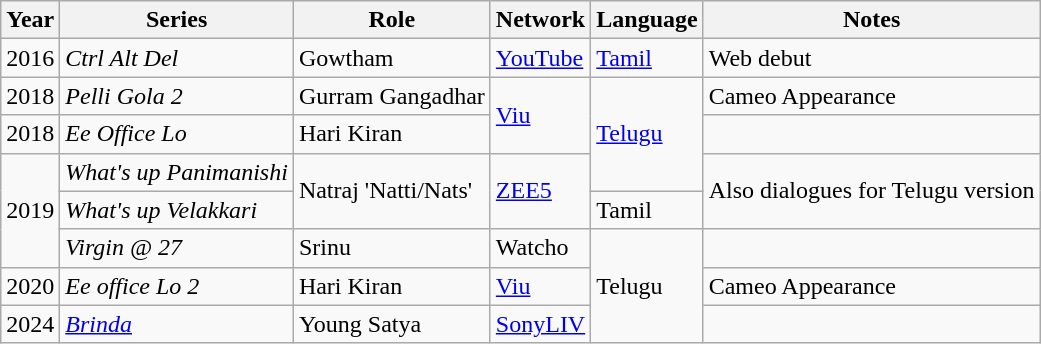<table class="wikitable sortable">
<tr>
<th scope="col">Year</th>
<th scope="col">Series</th>
<th scope="col">Role</th>
<th scope="col">Network</th>
<th scope="col">Language</th>
<th class="unsortable" scope="col">Notes</th>
</tr>
<tr>
<td>2016</td>
<td><em>Ctrl Alt Del</em></td>
<td>Gowtham</td>
<td><a href='#'>YouTube</a></td>
<td><a href='#'>Tamil</a></td>
<td>Web debut</td>
</tr>
<tr>
<td>2018</td>
<td><em>Pelli Gola 2</em></td>
<td>Gurram Gangadhar</td>
<td rowspan="2"><a href='#'>Viu</a></td>
<td rowspan="3"><a href='#'>Telugu</a></td>
<td>Cameo Appearance</td>
</tr>
<tr>
<td>2018</td>
<td><em>Ee Office Lo</em></td>
<td>Hari Kiran</td>
<td></td>
</tr>
<tr>
<td rowspan="3">2019</td>
<td><em>What's up Panimanishi</em></td>
<td rowspan="2">Natraj 'Natti/Nats'</td>
<td rowspan="2"><a href='#'>ZEE5</a></td>
<td rowspan="2">Also dialogues for Telugu version</td>
</tr>
<tr>
<td><em>What's up Velakkari</em></td>
<td>Tamil</td>
</tr>
<tr>
<td><em>Virgin @ 27</em></td>
<td>Srinu</td>
<td>Watcho</td>
<td rowspan="3">Telugu</td>
<td></td>
</tr>
<tr>
<td>2020</td>
<td><em>Ee office Lo 2</em></td>
<td>Hari Kiran</td>
<td><a href='#'>Viu</a></td>
<td>Cameo Appearance</td>
</tr>
<tr>
<td>2024</td>
<td><a href='#'><em>Brinda</em></a></td>
<td>Young Satya</td>
<td><a href='#'>SonyLIV</a></td>
<td></td>
</tr>
</table>
